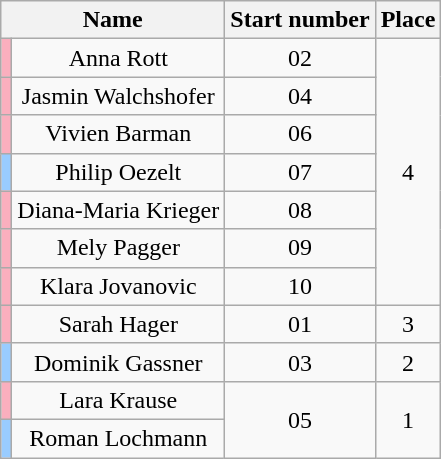<table class="wikitable sortable" style="text-align:center">
<tr>
<th colspan=2>Name</th>
<th>Start number</th>
<th>Place</th>
</tr>
<tr>
<td style="background:#faafbe"></td>
<td>Anna Rott</td>
<td>02</td>
<td rowspan=7>4</td>
</tr>
<tr>
<td style="background:#faafbe"></td>
<td>Jasmin Walchshofer</td>
<td>04</td>
</tr>
<tr>
<td style="background:#faafbe"></td>
<td>Vivien Barman</td>
<td>06</td>
</tr>
<tr>
<td style="background:#9cf;"></td>
<td>Philip Oezelt</td>
<td>07</td>
</tr>
<tr>
<td style="background:#faafbe"></td>
<td>Diana-Maria Krieger</td>
<td>08</td>
</tr>
<tr>
<td style="background:#faafbe"></td>
<td>Mely Pagger</td>
<td>09</td>
</tr>
<tr>
<td style="background:#faafbe"></td>
<td>Klara Jovanovic</td>
<td>10</td>
</tr>
<tr>
<td style="background:#faafbe"></td>
<td>Sarah Hager</td>
<td>01</td>
<td>3</td>
</tr>
<tr>
<td style="background:#9cf;"></td>
<td>Dominik Gassner</td>
<td>03</td>
<td>2</td>
</tr>
<tr>
<td style="background:#faafbe"></td>
<td>Lara Krause</td>
<td rowspan=2>05</td>
<td rowspan=2>1</td>
</tr>
<tr>
<td style="background:#9cf;"></td>
<td>Roman Lochmann</td>
</tr>
</table>
